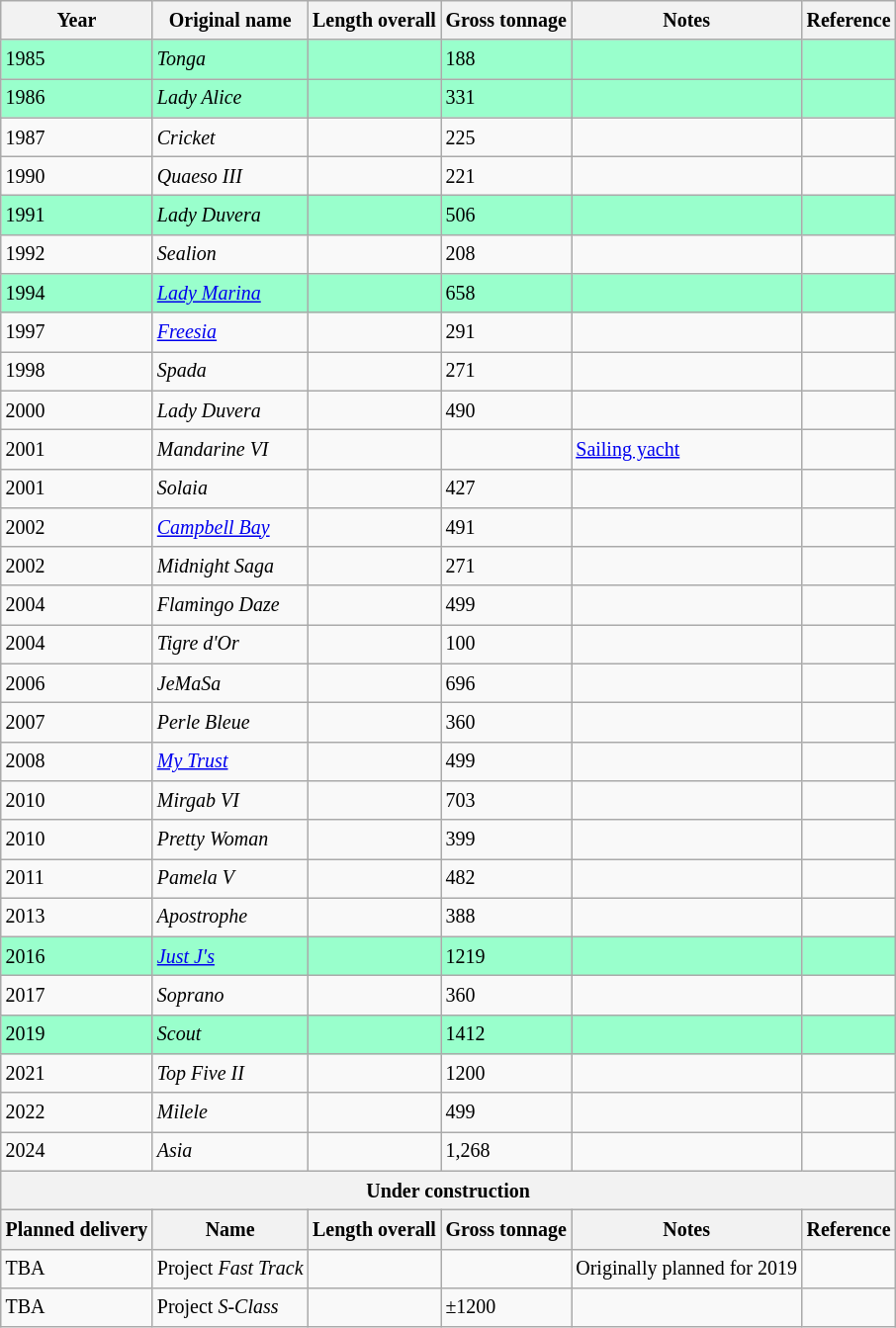<table class="wikitable sortable" style=font-size:10pt;line-height:1.5>
<tr>
<th>Year</th>
<th>Original name</th>
<th>Length overall</th>
<th>Gross tonnage</th>
<th>Notes</th>
<th>Reference</th>
</tr>
<tr style=background-color:#9FC>
<td>1985</td>
<td><em>Tonga</em></td>
<td></td>
<td>188</td>
<td></td>
<td></td>
</tr>
<tr style=background-color:#9FC>
<td>1986</td>
<td><em>Lady Alice</em></td>
<td></td>
<td>331</td>
<td></td>
<td></td>
</tr>
<tr>
<td>1987</td>
<td><em>Cricket</em></td>
<td></td>
<td>225</td>
<td></td>
<td></td>
</tr>
<tr>
<td>1990</td>
<td><em>Quaeso III</em></td>
<td></td>
<td>221</td>
<td></td>
<td></td>
</tr>
<tr style=background-color:#9FC>
<td>1991</td>
<td><em>Lady Duvera</em></td>
<td></td>
<td>506</td>
<td></td>
<td></td>
</tr>
<tr>
<td>1992</td>
<td><em>Sealion</em></td>
<td></td>
<td>208</td>
<td></td>
<td></td>
</tr>
<tr style=background-color:#9FC>
<td>1994</td>
<td><em><a href='#'>Lady Marina</a></em></td>
<td></td>
<td>658</td>
<td></td>
<td></td>
</tr>
<tr>
<td>1997</td>
<td><em><a href='#'>Freesia</a></em></td>
<td></td>
<td>291</td>
<td></td>
<td></td>
</tr>
<tr>
<td>1998</td>
<td><em>Spada</em></td>
<td></td>
<td>271</td>
<td></td>
<td></td>
</tr>
<tr>
<td>2000</td>
<td><em>Lady Duvera</em></td>
<td></td>
<td>490</td>
<td></td>
<td></td>
</tr>
<tr>
<td>2001</td>
<td><em>Mandarine VI</em></td>
<td></td>
<td></td>
<td><a href='#'>Sailing yacht</a></td>
<td></td>
</tr>
<tr>
<td>2001</td>
<td><em>Solaia</em></td>
<td></td>
<td>427</td>
<td></td>
<td></td>
</tr>
<tr>
<td>2002</td>
<td><em><a href='#'>Campbell Bay</a></em></td>
<td></td>
<td>491</td>
<td></td>
<td></td>
</tr>
<tr>
<td>2002</td>
<td><em>Midnight Saga</em></td>
<td></td>
<td>271</td>
<td></td>
<td></td>
</tr>
<tr>
<td>2004</td>
<td><em>Flamingo Daze</em></td>
<td></td>
<td>499</td>
<td></td>
<td></td>
</tr>
<tr>
<td>2004</td>
<td><em>Tigre d'Or</em></td>
<td></td>
<td>100</td>
<td></td>
<td></td>
</tr>
<tr>
<td>2006</td>
<td><em>JeMaSa</em></td>
<td></td>
<td>696</td>
<td></td>
<td></td>
</tr>
<tr>
<td>2007</td>
<td><em>Perle Bleue</em></td>
<td></td>
<td>360</td>
<td></td>
<td></td>
</tr>
<tr>
<td>2008</td>
<td><em><a href='#'>My Trust</a></em></td>
<td></td>
<td>499</td>
<td></td>
<td></td>
</tr>
<tr>
<td>2010</td>
<td><em>Mirgab VI</em></td>
<td></td>
<td>703</td>
<td></td>
<td></td>
</tr>
<tr>
<td>2010</td>
<td><em>Pretty Woman</em></td>
<td></td>
<td>399</td>
<td></td>
<td></td>
</tr>
<tr>
<td>2011</td>
<td><em>Pamela V</em></td>
<td></td>
<td>482</td>
<td></td>
<td></td>
</tr>
<tr>
<td>2013</td>
<td><em>Apostrophe</em></td>
<td></td>
<td>388</td>
<td></td>
<td></td>
</tr>
<tr style=background-color:#9FC>
<td>2016</td>
<td><em><a href='#'>Just J's</a></em></td>
<td></td>
<td>1219</td>
<td></td>
<td></td>
</tr>
<tr>
<td>2017</td>
<td><em>Soprano</em></td>
<td></td>
<td>360</td>
<td></td>
<td></td>
</tr>
<tr style=background-color:#9FC>
<td>2019</td>
<td><em>Scout</em></td>
<td></td>
<td>1412</td>
<td></td>
<td></td>
</tr>
<tr>
<td>2021</td>
<td><em>Top Five II</em></td>
<td></td>
<td>1200</td>
<td></td>
<td></td>
</tr>
<tr>
<td>2022</td>
<td><em>Milele</em></td>
<td></td>
<td>499</td>
<td></td>
<td></td>
</tr>
<tr>
<td>2024</td>
<td><em>Asia</em></td>
<td></td>
<td>1,268</td>
<td></td>
<td></td>
</tr>
<tr>
<th colspan="6">Under construction</th>
</tr>
<tr>
<th>Planned delivery</th>
<th>Name</th>
<th>Length overall</th>
<th>Gross tonnage</th>
<th>Notes</th>
<th>Reference</th>
</tr>
<tr>
<td>TBA</td>
<td>Project <em>Fast Track</em></td>
<td></td>
<td></td>
<td>Originally planned for 2019</td>
<td></td>
</tr>
<tr>
<td>TBA</td>
<td>Project <em>S-Class</em></td>
<td></td>
<td>±1200</td>
<td></td>
<td></td>
</tr>
</table>
